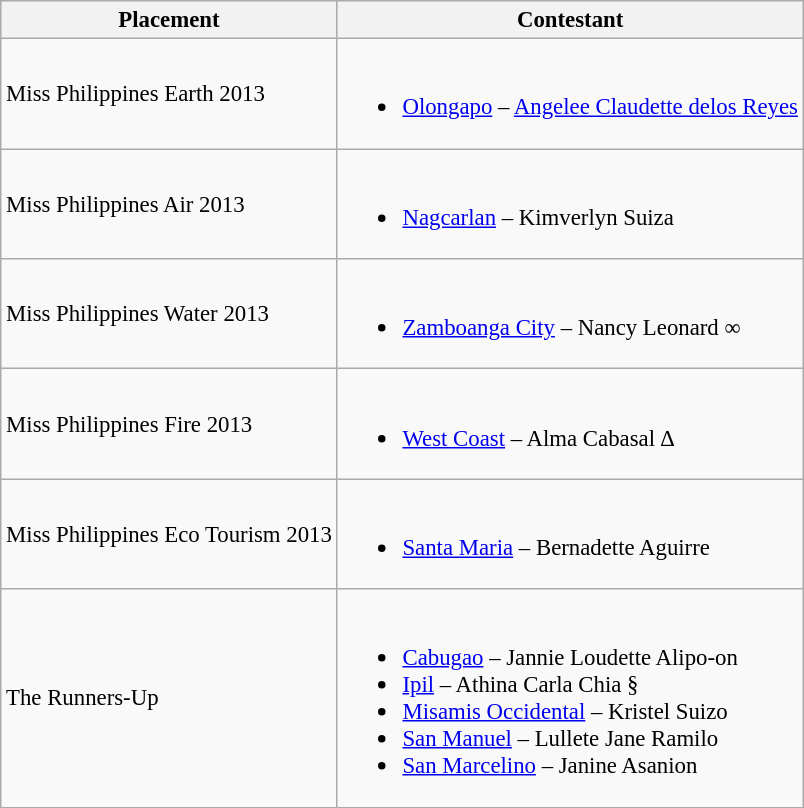<table class="wikitable sortable" style="font-size: 95%;">
<tr>
<th>Placement</th>
<th>Contestant</th>
</tr>
<tr>
<td>Miss Philippines Earth 2013</td>
<td><br><ul><li><a href='#'>Olongapo</a> – <a href='#'>Angelee Claudette delos Reyes</a></li></ul></td>
</tr>
<tr>
<td>Miss Philippines Air 2013</td>
<td><br><ul><li><a href='#'>Nagcarlan</a> – Kimverlyn Suiza</li></ul></td>
</tr>
<tr>
<td>Miss Philippines Water 2013</td>
<td><br><ul><li><a href='#'>Zamboanga City</a> – Nancy Leonard ∞</li></ul></td>
</tr>
<tr>
<td>Miss Philippines Fire 2013</td>
<td><br><ul><li><a href='#'>West Coast</a> – Alma Cabasal ∆</li></ul></td>
</tr>
<tr>
<td>Miss Philippines Eco Tourism 2013</td>
<td><br><ul><li><a href='#'>Santa Maria</a> – Bernadette Aguirre</li></ul></td>
</tr>
<tr>
<td>The Runners-Up</td>
<td><br><ul><li><a href='#'>Cabugao</a> – Jannie Loudette Alipo-on</li><li><a href='#'>Ipil</a> – Athina Carla Chia §</li><li><a href='#'>Misamis Occidental</a> – Kristel Suizo</li><li><a href='#'>San Manuel</a> – Lullete Jane Ramilo</li><li><a href='#'>San Marcelino</a> – Janine Asanion</li></ul></td>
</tr>
</table>
